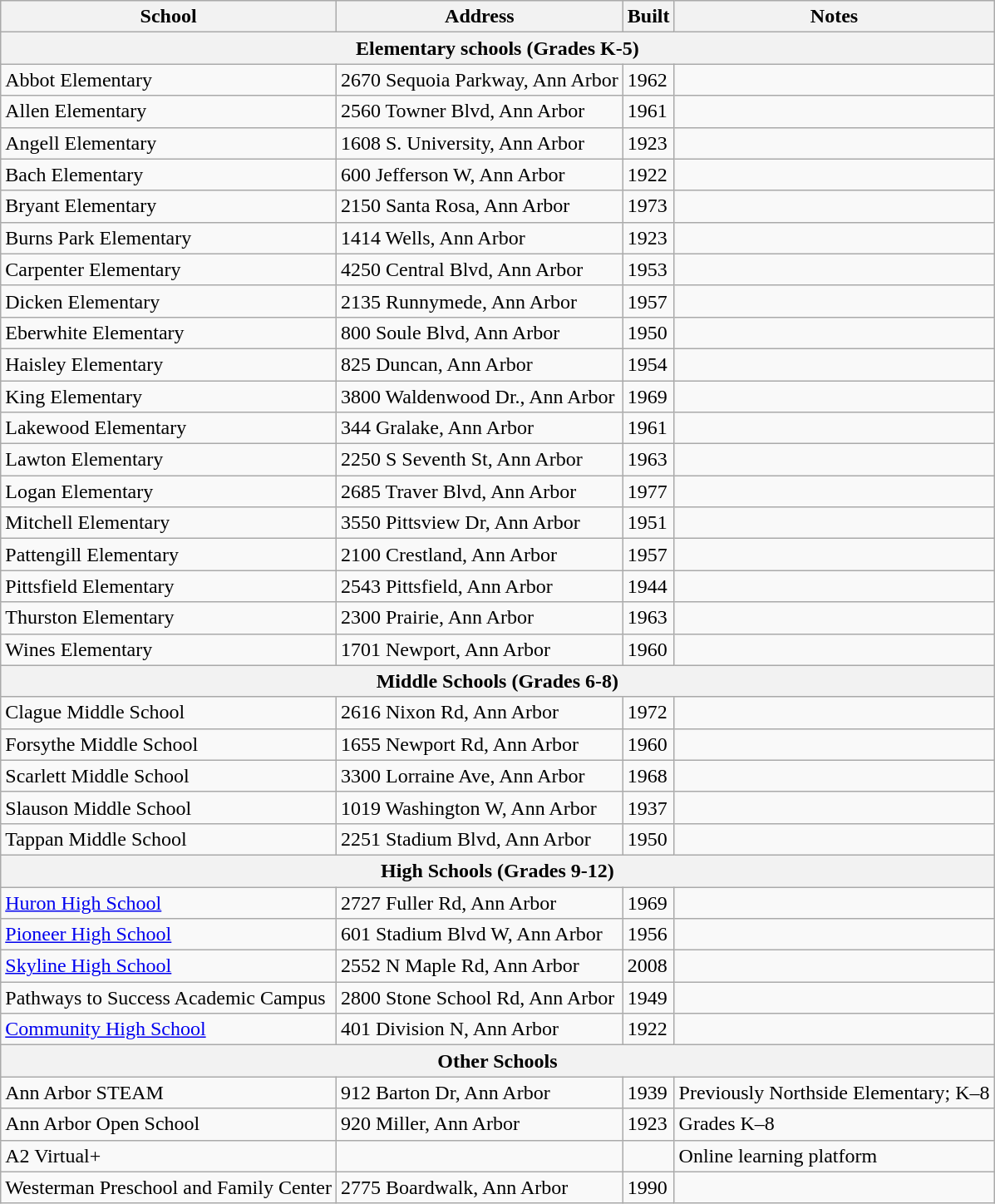<table class="wikitable sortable">
<tr>
<th>School</th>
<th>Address</th>
<th>Built</th>
<th>Notes</th>
</tr>
<tr>
<th colspan="4">Elementary schools (Grades K-5)</th>
</tr>
<tr>
<td>Abbot Elementary</td>
<td>2670 Sequoia Parkway, Ann Arbor</td>
<td>1962</td>
<td></td>
</tr>
<tr>
<td>Allen Elementary</td>
<td>2560 Towner Blvd, Ann Arbor</td>
<td>1961</td>
<td></td>
</tr>
<tr>
<td>Angell Elementary</td>
<td>1608 S. University, Ann Arbor</td>
<td>1923</td>
<td></td>
</tr>
<tr>
<td>Bach Elementary</td>
<td>600 Jefferson W, Ann Arbor</td>
<td>1922</td>
<td></td>
</tr>
<tr>
<td>Bryant Elementary</td>
<td>2150 Santa Rosa, Ann Arbor</td>
<td>1973</td>
<td></td>
</tr>
<tr>
<td>Burns Park Elementary</td>
<td>1414 Wells, Ann Arbor</td>
<td>1923</td>
<td></td>
</tr>
<tr>
<td>Carpenter Elementary</td>
<td>4250 Central Blvd, Ann Arbor</td>
<td>1953</td>
<td></td>
</tr>
<tr>
<td>Dicken Elementary</td>
<td>2135 Runnymede, Ann Arbor</td>
<td>1957</td>
<td></td>
</tr>
<tr>
<td>Eberwhite Elementary</td>
<td>800 Soule Blvd, Ann Arbor</td>
<td>1950</td>
<td></td>
</tr>
<tr>
<td>Haisley Elementary</td>
<td>825 Duncan, Ann Arbor</td>
<td>1954</td>
<td></td>
</tr>
<tr>
<td>King Elementary</td>
<td>3800 Waldenwood Dr., Ann Arbor</td>
<td>1969</td>
<td></td>
</tr>
<tr>
<td>Lakewood Elementary</td>
<td>344 Gralake, Ann Arbor</td>
<td>1961</td>
<td></td>
</tr>
<tr>
<td>Lawton Elementary</td>
<td>2250 S Seventh St, Ann Arbor</td>
<td>1963</td>
<td></td>
</tr>
<tr>
<td>Logan Elementary</td>
<td>2685 Traver Blvd, Ann Arbor</td>
<td>1977</td>
<td></td>
</tr>
<tr>
<td>Mitchell Elementary</td>
<td>3550 Pittsview Dr, Ann Arbor</td>
<td>1951</td>
<td></td>
</tr>
<tr>
<td>Pattengill Elementary</td>
<td>2100 Crestland, Ann Arbor</td>
<td>1957</td>
<td></td>
</tr>
<tr>
<td>Pittsfield Elementary</td>
<td>2543 Pittsfield, Ann Arbor</td>
<td>1944</td>
<td></td>
</tr>
<tr>
<td>Thurston Elementary</td>
<td>2300 Prairie, Ann Arbor</td>
<td>1963</td>
<td></td>
</tr>
<tr>
<td>Wines Elementary</td>
<td>1701 Newport, Ann Arbor</td>
<td>1960</td>
<td></td>
</tr>
<tr>
<th colspan="4">Middle Schools (Grades 6-8)</th>
</tr>
<tr>
<td>Clague Middle School</td>
<td>2616 Nixon Rd, Ann Arbor</td>
<td>1972</td>
<td></td>
</tr>
<tr>
<td>Forsythe Middle School</td>
<td>1655 Newport Rd, Ann Arbor</td>
<td>1960</td>
<td></td>
</tr>
<tr>
<td>Scarlett Middle School</td>
<td>3300 Lorraine Ave, Ann Arbor</td>
<td>1968</td>
<td></td>
</tr>
<tr>
<td>Slauson Middle School</td>
<td>1019 Washington W, Ann Arbor</td>
<td>1937</td>
<td></td>
</tr>
<tr>
<td>Tappan Middle School</td>
<td>2251 Stadium Blvd, Ann Arbor</td>
<td>1950</td>
<td></td>
</tr>
<tr>
<th colspan="4">High Schools (Grades 9-12)</th>
</tr>
<tr>
<td><a href='#'>Huron High School</a></td>
<td>2727 Fuller Rd, Ann Arbor</td>
<td>1969</td>
<td></td>
</tr>
<tr>
<td><a href='#'>Pioneer High School</a></td>
<td>601 Stadium Blvd W, Ann Arbor</td>
<td>1956</td>
<td></td>
</tr>
<tr>
<td><a href='#'>Skyline High School</a></td>
<td>2552 N Maple Rd, Ann Arbor</td>
<td>2008</td>
<td></td>
</tr>
<tr>
<td>Pathways to Success Academic Campus</td>
<td>2800 Stone School Rd, Ann Arbor</td>
<td>1949</td>
<td></td>
</tr>
<tr>
<td><a href='#'>Community High School</a></td>
<td>401 Division N, Ann Arbor</td>
<td>1922</td>
<td></td>
</tr>
<tr>
<th colspan="4">Other Schools</th>
</tr>
<tr>
<td>Ann Arbor STEAM</td>
<td>912 Barton Dr, Ann Arbor</td>
<td>1939</td>
<td>Previously Northside Elementary; K–8</td>
</tr>
<tr>
<td>Ann Arbor Open School</td>
<td>920 Miller, Ann Arbor</td>
<td>1923</td>
<td>Grades K–8</td>
</tr>
<tr>
<td>A2 Virtual+</td>
<td></td>
<td></td>
<td>Online learning platform</td>
</tr>
<tr>
<td>Westerman Preschool and Family Center</td>
<td>2775 Boardwalk, Ann Arbor</td>
<td>1990</td>
<td></td>
</tr>
</table>
